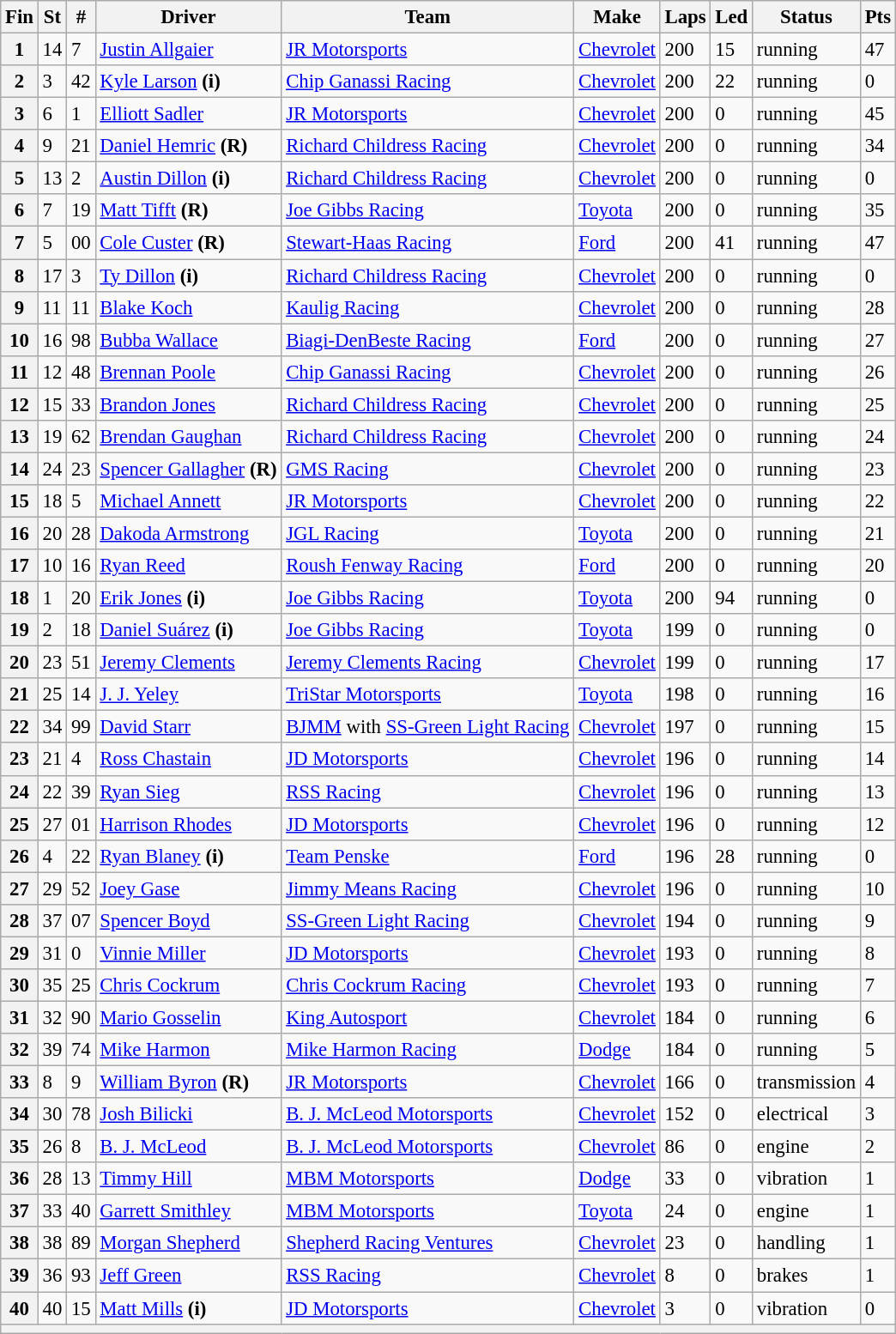<table class="wikitable" style="font-size:95%">
<tr>
<th>Fin</th>
<th>St</th>
<th>#</th>
<th>Driver</th>
<th>Team</th>
<th>Make</th>
<th>Laps</th>
<th>Led</th>
<th>Status</th>
<th>Pts</th>
</tr>
<tr>
<th>1</th>
<td>14</td>
<td>7</td>
<td><a href='#'>Justin Allgaier</a></td>
<td><a href='#'>JR Motorsports</a></td>
<td><a href='#'>Chevrolet</a></td>
<td>200</td>
<td>15</td>
<td>running</td>
<td>47</td>
</tr>
<tr>
<th>2</th>
<td>3</td>
<td>42</td>
<td><a href='#'>Kyle Larson</a> <strong>(i)</strong></td>
<td><a href='#'>Chip Ganassi Racing</a></td>
<td><a href='#'>Chevrolet</a></td>
<td>200</td>
<td>22</td>
<td>running</td>
<td>0</td>
</tr>
<tr>
<th>3</th>
<td>6</td>
<td>1</td>
<td><a href='#'>Elliott Sadler</a></td>
<td><a href='#'>JR Motorsports</a></td>
<td><a href='#'>Chevrolet</a></td>
<td>200</td>
<td>0</td>
<td>running</td>
<td>45</td>
</tr>
<tr>
<th>4</th>
<td>9</td>
<td>21</td>
<td><a href='#'>Daniel Hemric</a> <strong>(R)</strong></td>
<td><a href='#'>Richard Childress Racing</a></td>
<td><a href='#'>Chevrolet</a></td>
<td>200</td>
<td>0</td>
<td>running</td>
<td>34</td>
</tr>
<tr>
<th>5</th>
<td>13</td>
<td>2</td>
<td><a href='#'>Austin Dillon</a> <strong>(i)</strong></td>
<td><a href='#'>Richard Childress Racing</a></td>
<td><a href='#'>Chevrolet</a></td>
<td>200</td>
<td>0</td>
<td>running</td>
<td>0</td>
</tr>
<tr>
<th>6</th>
<td>7</td>
<td>19</td>
<td><a href='#'>Matt Tifft</a> <strong>(R)</strong></td>
<td><a href='#'>Joe Gibbs Racing</a></td>
<td><a href='#'>Toyota</a></td>
<td>200</td>
<td>0</td>
<td>running</td>
<td>35</td>
</tr>
<tr>
<th>7</th>
<td>5</td>
<td>00</td>
<td><a href='#'>Cole Custer</a> <strong>(R)</strong></td>
<td><a href='#'>Stewart-Haas Racing</a></td>
<td><a href='#'>Ford</a></td>
<td>200</td>
<td>41</td>
<td>running</td>
<td>47</td>
</tr>
<tr>
<th>8</th>
<td>17</td>
<td>3</td>
<td><a href='#'>Ty Dillon</a> <strong>(i)</strong></td>
<td><a href='#'>Richard Childress Racing</a></td>
<td><a href='#'>Chevrolet</a></td>
<td>200</td>
<td>0</td>
<td>running</td>
<td>0</td>
</tr>
<tr>
<th>9</th>
<td>11</td>
<td>11</td>
<td><a href='#'>Blake Koch</a></td>
<td><a href='#'>Kaulig Racing</a></td>
<td><a href='#'>Chevrolet</a></td>
<td>200</td>
<td>0</td>
<td>running</td>
<td>28</td>
</tr>
<tr>
<th>10</th>
<td>16</td>
<td>98</td>
<td><a href='#'>Bubba Wallace</a></td>
<td><a href='#'>Biagi-DenBeste Racing</a></td>
<td><a href='#'>Ford</a></td>
<td>200</td>
<td>0</td>
<td>running</td>
<td>27</td>
</tr>
<tr>
<th>11</th>
<td>12</td>
<td>48</td>
<td><a href='#'>Brennan Poole</a></td>
<td><a href='#'>Chip Ganassi Racing</a></td>
<td><a href='#'>Chevrolet</a></td>
<td>200</td>
<td>0</td>
<td>running</td>
<td>26</td>
</tr>
<tr>
<th>12</th>
<td>15</td>
<td>33</td>
<td><a href='#'>Brandon Jones</a></td>
<td><a href='#'>Richard Childress Racing</a></td>
<td><a href='#'>Chevrolet</a></td>
<td>200</td>
<td>0</td>
<td>running</td>
<td>25</td>
</tr>
<tr>
<th>13</th>
<td>19</td>
<td>62</td>
<td><a href='#'>Brendan Gaughan</a></td>
<td><a href='#'>Richard Childress Racing</a></td>
<td><a href='#'>Chevrolet</a></td>
<td>200</td>
<td>0</td>
<td>running</td>
<td>24</td>
</tr>
<tr>
<th>14</th>
<td>24</td>
<td>23</td>
<td><a href='#'>Spencer Gallagher</a> <strong>(R)</strong></td>
<td><a href='#'>GMS Racing</a></td>
<td><a href='#'>Chevrolet</a></td>
<td>200</td>
<td>0</td>
<td>running</td>
<td>23</td>
</tr>
<tr>
<th>15</th>
<td>18</td>
<td>5</td>
<td><a href='#'>Michael Annett</a></td>
<td><a href='#'>JR Motorsports</a></td>
<td><a href='#'>Chevrolet</a></td>
<td>200</td>
<td>0</td>
<td>running</td>
<td>22</td>
</tr>
<tr>
<th>16</th>
<td>20</td>
<td>28</td>
<td><a href='#'>Dakoda Armstrong</a></td>
<td><a href='#'>JGL Racing</a></td>
<td><a href='#'>Toyota</a></td>
<td>200</td>
<td>0</td>
<td>running</td>
<td>21</td>
</tr>
<tr>
<th>17</th>
<td>10</td>
<td>16</td>
<td><a href='#'>Ryan Reed</a></td>
<td><a href='#'>Roush Fenway Racing</a></td>
<td><a href='#'>Ford</a></td>
<td>200</td>
<td>0</td>
<td>running</td>
<td>20</td>
</tr>
<tr>
<th>18</th>
<td>1</td>
<td>20</td>
<td><a href='#'>Erik Jones</a> <strong>(i)</strong></td>
<td><a href='#'>Joe Gibbs Racing</a></td>
<td><a href='#'>Toyota</a></td>
<td>200</td>
<td>94</td>
<td>running</td>
<td>0</td>
</tr>
<tr>
<th>19</th>
<td>2</td>
<td>18</td>
<td><a href='#'>Daniel Suárez</a> <strong>(i)</strong></td>
<td><a href='#'>Joe Gibbs Racing</a></td>
<td><a href='#'>Toyota</a></td>
<td>199</td>
<td>0</td>
<td>running</td>
<td>0</td>
</tr>
<tr>
<th>20</th>
<td>23</td>
<td>51</td>
<td><a href='#'>Jeremy Clements</a></td>
<td><a href='#'>Jeremy Clements Racing</a></td>
<td><a href='#'>Chevrolet</a></td>
<td>199</td>
<td>0</td>
<td>running</td>
<td>17</td>
</tr>
<tr>
<th>21</th>
<td>25</td>
<td>14</td>
<td><a href='#'>J. J. Yeley</a></td>
<td><a href='#'>TriStar Motorsports</a></td>
<td><a href='#'>Toyota</a></td>
<td>198</td>
<td>0</td>
<td>running</td>
<td>16</td>
</tr>
<tr>
<th>22</th>
<td>34</td>
<td>99</td>
<td><a href='#'>David Starr</a></td>
<td><a href='#'>BJMM</a> with <a href='#'>SS-Green Light Racing</a></td>
<td><a href='#'>Chevrolet</a></td>
<td>197</td>
<td>0</td>
<td>running</td>
<td>15</td>
</tr>
<tr>
<th>23</th>
<td>21</td>
<td>4</td>
<td><a href='#'>Ross Chastain</a></td>
<td><a href='#'>JD Motorsports</a></td>
<td><a href='#'>Chevrolet</a></td>
<td>196</td>
<td>0</td>
<td>running</td>
<td>14</td>
</tr>
<tr>
<th>24</th>
<td>22</td>
<td>39</td>
<td><a href='#'>Ryan Sieg</a></td>
<td><a href='#'>RSS Racing</a></td>
<td><a href='#'>Chevrolet</a></td>
<td>196</td>
<td>0</td>
<td>running</td>
<td>13</td>
</tr>
<tr>
<th>25</th>
<td>27</td>
<td>01</td>
<td><a href='#'>Harrison Rhodes</a></td>
<td><a href='#'>JD Motorsports</a></td>
<td><a href='#'>Chevrolet</a></td>
<td>196</td>
<td>0</td>
<td>running</td>
<td>12</td>
</tr>
<tr>
<th>26</th>
<td>4</td>
<td>22</td>
<td><a href='#'>Ryan Blaney</a> <strong>(i)</strong></td>
<td><a href='#'>Team Penske</a></td>
<td><a href='#'>Ford</a></td>
<td>196</td>
<td>28</td>
<td>running</td>
<td>0</td>
</tr>
<tr>
<th>27</th>
<td>29</td>
<td>52</td>
<td><a href='#'>Joey Gase</a></td>
<td><a href='#'>Jimmy Means Racing</a></td>
<td><a href='#'>Chevrolet</a></td>
<td>196</td>
<td>0</td>
<td>running</td>
<td>10</td>
</tr>
<tr>
<th>28</th>
<td>37</td>
<td>07</td>
<td><a href='#'>Spencer Boyd</a></td>
<td><a href='#'>SS-Green Light Racing</a></td>
<td><a href='#'>Chevrolet</a></td>
<td>194</td>
<td>0</td>
<td>running</td>
<td>9</td>
</tr>
<tr>
<th>29</th>
<td>31</td>
<td>0</td>
<td><a href='#'>Vinnie Miller</a></td>
<td><a href='#'>JD Motorsports</a></td>
<td><a href='#'>Chevrolet</a></td>
<td>193</td>
<td>0</td>
<td>running</td>
<td>8</td>
</tr>
<tr>
<th>30</th>
<td>35</td>
<td>25</td>
<td><a href='#'>Chris Cockrum</a></td>
<td><a href='#'>Chris Cockrum Racing</a></td>
<td><a href='#'>Chevrolet</a></td>
<td>193</td>
<td>0</td>
<td>running</td>
<td>7</td>
</tr>
<tr>
<th>31</th>
<td>32</td>
<td>90</td>
<td><a href='#'>Mario Gosselin</a></td>
<td><a href='#'>King Autosport</a></td>
<td><a href='#'>Chevrolet</a></td>
<td>184</td>
<td>0</td>
<td>running</td>
<td>6</td>
</tr>
<tr>
<th>32</th>
<td>39</td>
<td>74</td>
<td><a href='#'>Mike Harmon</a></td>
<td><a href='#'>Mike Harmon Racing</a></td>
<td><a href='#'>Dodge</a></td>
<td>184</td>
<td>0</td>
<td>running</td>
<td>5</td>
</tr>
<tr>
<th>33</th>
<td>8</td>
<td>9</td>
<td><a href='#'>William Byron</a> <strong>(R)</strong></td>
<td><a href='#'>JR Motorsports</a></td>
<td><a href='#'>Chevrolet</a></td>
<td>166</td>
<td>0</td>
<td>transmission</td>
<td>4</td>
</tr>
<tr>
<th>34</th>
<td>30</td>
<td>78</td>
<td><a href='#'>Josh Bilicki</a></td>
<td><a href='#'>B. J. McLeod Motorsports</a></td>
<td><a href='#'>Chevrolet</a></td>
<td>152</td>
<td>0</td>
<td>electrical</td>
<td>3</td>
</tr>
<tr>
<th>35</th>
<td>26</td>
<td>8</td>
<td><a href='#'>B. J. McLeod</a></td>
<td><a href='#'>B. J. McLeod Motorsports</a></td>
<td><a href='#'>Chevrolet</a></td>
<td>86</td>
<td>0</td>
<td>engine</td>
<td>2</td>
</tr>
<tr>
<th>36</th>
<td>28</td>
<td>13</td>
<td><a href='#'>Timmy Hill</a></td>
<td><a href='#'>MBM Motorsports</a></td>
<td><a href='#'>Dodge</a></td>
<td>33</td>
<td>0</td>
<td>vibration</td>
<td>1</td>
</tr>
<tr>
<th>37</th>
<td>33</td>
<td>40</td>
<td><a href='#'>Garrett Smithley</a></td>
<td><a href='#'>MBM Motorsports</a></td>
<td><a href='#'>Toyota</a></td>
<td>24</td>
<td>0</td>
<td>engine</td>
<td>1</td>
</tr>
<tr>
<th>38</th>
<td>38</td>
<td>89</td>
<td><a href='#'>Morgan Shepherd</a></td>
<td><a href='#'>Shepherd Racing Ventures</a></td>
<td><a href='#'>Chevrolet</a></td>
<td>23</td>
<td>0</td>
<td>handling</td>
<td>1</td>
</tr>
<tr>
<th>39</th>
<td>36</td>
<td>93</td>
<td><a href='#'>Jeff Green</a></td>
<td><a href='#'>RSS Racing</a></td>
<td><a href='#'>Chevrolet</a></td>
<td>8</td>
<td>0</td>
<td>brakes</td>
<td>1</td>
</tr>
<tr>
<th>40</th>
<td>40</td>
<td>15</td>
<td><a href='#'>Matt Mills</a> <strong>(i)</strong></td>
<td><a href='#'>JD Motorsports</a></td>
<td><a href='#'>Chevrolet</a></td>
<td>3</td>
<td>0</td>
<td>vibration</td>
<td>0</td>
</tr>
<tr>
<th colspan="10"></th>
</tr>
</table>
